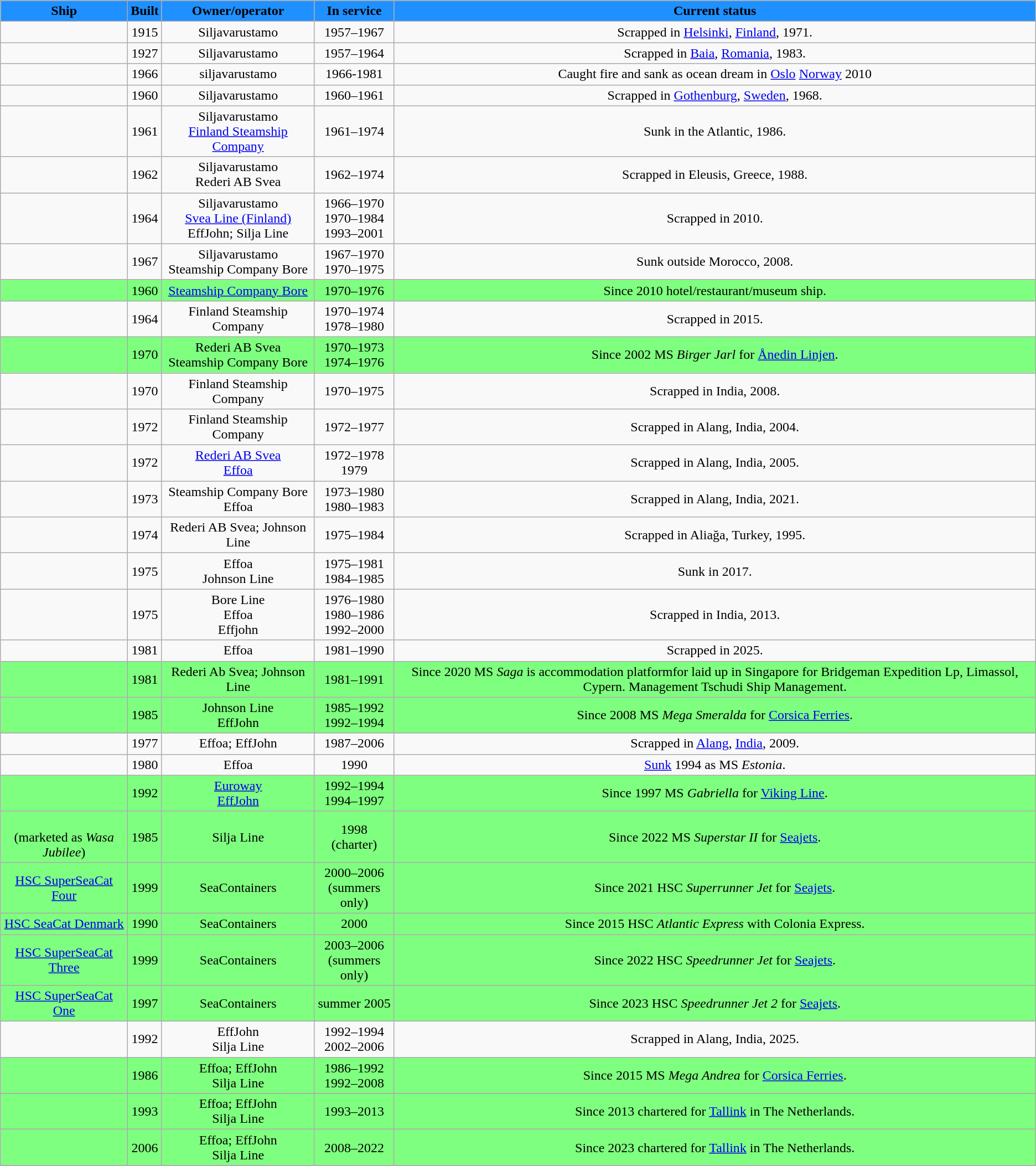<table class="wikitable" style="text-align:center">
<tr>
<th style="background:#1E90FF">Ship</th>
<th style="background:#1E90FF">Built</th>
<th style="background:#1E90FF">Owner/operator</th>
<th style="background:#1E90FF">In service</th>
<th style="background:#1E90FF">Current status</th>
</tr>
<tr>
<td></td>
<td>1915</td>
<td>Siljavarustamo</td>
<td>1957–1967</td>
<td>Scrapped in <a href='#'>Helsinki</a>, <a href='#'>Finland</a>, 1971.</td>
</tr>
<tr>
<td></td>
<td>1927</td>
<td>Siljavarustamo</td>
<td>1957–1964</td>
<td>Scrapped in <a href='#'>Baia</a>, <a href='#'>Romania</a>, 1983.</td>
</tr>
<tr>
<td></td>
<td>1966</td>
<td>siljavarustamo</td>
<td>1966-1981</td>
<td>Caught fire and sank as ocean dream in <a href='#'>Oslo</a> <a href='#'>Norway</a> 2010</td>
</tr>
<tr>
<td></td>
<td>1960</td>
<td>Siljavarustamo</td>
<td>1960–1961</td>
<td>Scrapped in <a href='#'>Gothenburg</a>, <a href='#'>Sweden</a>, 1968.</td>
</tr>
<tr>
<td></td>
<td>1961</td>
<td>Siljavarustamo<br><a href='#'>Finland Steamship Company</a></td>
<td>1961–1974</td>
<td>Sunk in the Atlantic, 1986.</td>
</tr>
<tr>
<td></td>
<td>1962</td>
<td>Siljavarustamo<br>Rederi AB Svea</td>
<td>1962–1974</td>
<td>Scrapped in Eleusis, Greece, 1988.</td>
</tr>
<tr>
<td></td>
<td>1964</td>
<td>Siljavarustamo<br><a href='#'>Svea Line (Finland)</a><br>EffJohn; Silja Line</td>
<td>1966–1970<br>1970–1984<br>1993–2001</td>
<td>Scrapped in 2010.</td>
</tr>
<tr>
<td></td>
<td>1967</td>
<td>Siljavarustamo<br>Steamship Company Bore</td>
<td>1967–1970<br>1970–1975</td>
<td>Sunk outside Morocco, 2008.</td>
</tr>
<tr style="background:#7FFF7F;">
<td></td>
<td>1960</td>
<td><a href='#'>Steamship Company Bore</a></td>
<td>1970–1976</td>
<td>Since 2010 hotel/restaurant/museum ship.</td>
</tr>
<tr>
<td></td>
<td>1964</td>
<td>Finland Steamship Company</td>
<td>1970–1974<br>1978–1980</td>
<td>Scrapped in 2015.</td>
</tr>
<tr style="background:#7FFF7F;">
<td><br></td>
<td>1970</td>
<td>Rederi AB Svea<br>Steamship Company Bore</td>
<td>1970–1973<br>1974–1976</td>
<td>Since 2002 MS <em>Birger Jarl</em> for <a href='#'>Ånedin Linjen</a>.</td>
</tr>
<tr>
<td></td>
<td>1970</td>
<td>Finland Steamship Company</td>
<td>1970–1975</td>
<td>Scrapped in India, 2008.</td>
</tr>
<tr>
<td></td>
<td>1972</td>
<td>Finland Steamship Company</td>
<td>1972–1977</td>
<td>Scrapped in Alang, India, 2004.</td>
</tr>
<tr>
<td><br></td>
<td>1972</td>
<td><a href='#'>Rederi AB Svea</a><br><a href='#'>Effoa</a></td>
<td>1972–1978<br>1979</td>
<td>Scrapped in Alang, India, 2005.</td>
</tr>
<tr>
<td><br></td>
<td>1973</td>
<td>Steamship Company Bore Effoa</td>
<td>1973–1980<br>1980–1983</td>
<td>Scrapped in Alang, India, 2021.</td>
</tr>
<tr>
<td></td>
<td>1974</td>
<td>Rederi AB Svea; Johnson Line</td>
<td>1975–1984</td>
<td>Scrapped in Aliağa, Turkey, 1995.</td>
</tr>
<tr>
<td><br></td>
<td>1975</td>
<td>Effoa<br>Johnson Line</td>
<td>1975–1981<br>1984–1985</td>
<td>Sunk in 2017.</td>
</tr>
<tr>
<td><br><br></td>
<td>1975</td>
<td>Bore Line<br>Effoa<br>Effjohn</td>
<td>1976–1980<br>1980–1986<br>1992–2000</td>
<td>Scrapped in India, 2013.</td>
</tr>
<tr>
<td></td>
<td>1981</td>
<td>Effoa</td>
<td>1981–1990</td>
<td>Scrapped in 2025.</td>
</tr>
<tr style="background:#7FFF7F;">
<td></td>
<td>1981</td>
<td>Rederi Ab Svea; Johnson Line</td>
<td>1981–1991</td>
<td>Since 2020 MS <em>Saga</em> is accommodation platformfor laid up in Singapore for Bridgeman Expedition Lp, Limassol, Cypern. Management Tschudi Ship Management.</td>
</tr>
<tr style="background:#7FFF7F;">
<td><br></td>
<td>1985</td>
<td>Johnson Line<br>EffJohn</td>
<td>1985–1992<br>1992–1994</td>
<td>Since 2008 MS <em>Mega Smeralda</em> for <a href='#'>Corsica Ferries</a>.</td>
</tr>
<tr>
<td></td>
<td>1977</td>
<td>Effoa; EffJohn</td>
<td>1987–2006</td>
<td>Scrapped in <a href='#'>Alang</a>, <a href='#'>India</a>, 2009.</td>
</tr>
<tr>
<td></td>
<td>1980</td>
<td>Effoa</td>
<td>1990</td>
<td><a href='#'>Sunk</a> 1994 as MS <em>Estonia</em>.</td>
</tr>
<tr style="background:#7FFF7F;">
<td><br></td>
<td>1992</td>
<td><a href='#'>Euroway</a><br><a href='#'>EffJohn</a></td>
<td>1992–1994<br>1994–1997</td>
<td>Since 1997 MS <em>Gabriella</em> for <a href='#'>Viking Line</a>.</td>
</tr>
<tr style="background:#7FFF7F;">
<td><br>(marketed as <em>Wasa Jubilee</em>)</td>
<td>1985</td>
<td>Silja Line</td>
<td>1998<br>(charter)</td>
<td>Since 2022 MS <em>Superstar II</em> for <a href='#'>Seajets</a>.</td>
</tr>
<tr style="background:#7FFF7F;">
<td><a href='#'>HSC SuperSeaCat Four</a></td>
<td>1999</td>
<td>SeaContainers</td>
<td>2000–2006<br>(summers only)</td>
<td>Since 2021 HSC <em>Superrunner Jet</em> for <a href='#'>Seajets</a>.</td>
</tr>
<tr style="background:#7FFF7F;">
<td><a href='#'>HSC SeaCat Denmark</a></td>
<td>1990</td>
<td>SeaContainers</td>
<td>2000</td>
<td>Since 2015 HSC <em>Atlantic Express</em> with Colonia Express.</td>
</tr>
<tr style="background:#7FFF7F;">
<td><a href='#'>HSC SuperSeaCat Three</a></td>
<td>1999</td>
<td>SeaContainers</td>
<td>2003–2006<br>(summers only)</td>
<td>Since 2022 HSC <em>Speedrunner Jet</em> for <a href='#'>Seajets</a>.</td>
</tr>
<tr style="background:#7FFF7F;">
<td><a href='#'>HSC SuperSeaCat One</a></td>
<td>1997</td>
<td>SeaContainers</td>
<td>summer 2005</td>
<td>Since 2023 HSC <em>Speedrunner Jet 2</em> for <a href='#'>Seajets</a>.</td>
</tr>
<tr>
<td><br></td>
<td>1992</td>
<td>EffJohn<br>Silja Line</td>
<td>1992–1994<br>2002–2006</td>
<td>Scrapped in Alang, India, 2025.</td>
</tr>
<tr style="background:#7FFF7F;">
<td><br></td>
<td>1986</td>
<td>Effoa; EffJohn<br>Silja Line</td>
<td>1986–1992<br>1992–2008</td>
<td>Since 2015 MS <em>Mega Andrea</em> for <a href='#'>Corsica Ferries</a>.</td>
</tr>
<tr>
</tr>
<tr style="background:#7FFF7F;">
<td></td>
<td>1993</td>
<td>Effoa; EffJohn<br>Silja Line</td>
<td>1993–2013</td>
<td>Since 2013 chartered for <a href='#'>Tallink</a> in The Netherlands.</td>
</tr>
<tr style="background:#7FFF7F;">
<td></td>
<td>2006</td>
<td>Effoa; EffJohn<br>Silja Line</td>
<td>2008–2022</td>
<td>Since 2023 chartered for <a href='#'>Tallink</a> in The Netherlands.</td>
</tr>
<tr>
</tr>
</table>
